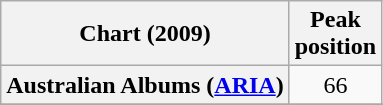<table class="wikitable sortable plainrowheaders">
<tr>
<th>Chart (2009)</th>
<th>Peak<br>position</th>
</tr>
<tr>
<th scope="row">Australian Albums (<a href='#'>ARIA</a>)</th>
<td align="center">66</td>
</tr>
<tr>
</tr>
<tr>
</tr>
<tr>
</tr>
<tr>
</tr>
<tr>
</tr>
<tr>
</tr>
<tr>
</tr>
<tr>
</tr>
<tr>
</tr>
<tr>
</tr>
<tr>
</tr>
<tr>
</tr>
<tr>
</tr>
<tr>
</tr>
<tr>
</tr>
<tr>
</tr>
<tr>
</tr>
</table>
